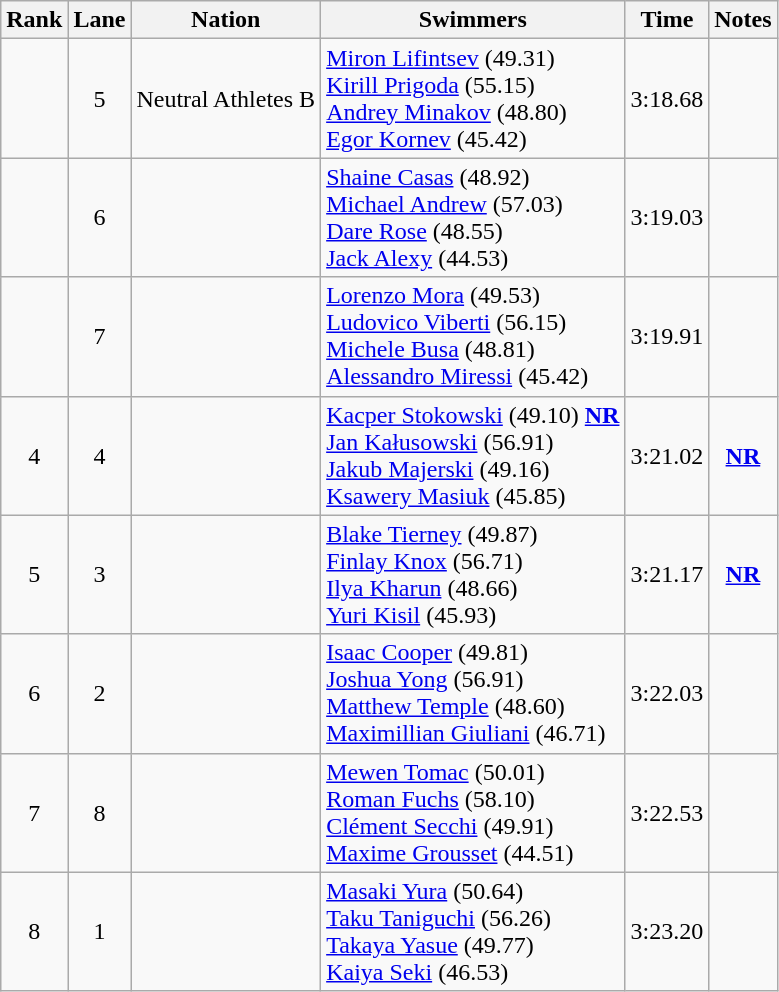<table class="wikitable sortable" style="text-align:center">
<tr>
<th>Rank</th>
<th>Lane</th>
<th>Nation</th>
<th>Swimmers</th>
<th>Time</th>
<th>Notes</th>
</tr>
<tr>
<td></td>
<td>5</td>
<td align=left> Neutral Athletes B</td>
<td align=left><a href='#'>Miron Lifintsev</a> (49.31)<br><a href='#'>Kirill Prigoda</a> (55.15)<br><a href='#'>Andrey Minakov</a> (48.80)<br><a href='#'>Egor Kornev</a> (45.42)</td>
<td>3:18.68</td>
<td></td>
</tr>
<tr>
<td></td>
<td>6</td>
<td align=left></td>
<td align=left><a href='#'>Shaine Casas</a> (48.92)<br><a href='#'>Michael Andrew</a> (57.03)<br><a href='#'>Dare Rose</a> (48.55)<br><a href='#'>Jack Alexy</a> (44.53)</td>
<td>3:19.03</td>
<td></td>
</tr>
<tr>
<td></td>
<td>7</td>
<td align=left></td>
<td align=left><a href='#'>Lorenzo Mora</a> (49.53)<br><a href='#'>Ludovico Viberti</a> (56.15)<br><a href='#'>Michele Busa</a> (48.81)<br><a href='#'>Alessandro Miressi</a> (45.42)</td>
<td>3:19.91</td>
<td></td>
</tr>
<tr>
<td>4</td>
<td>4</td>
<td align=left></td>
<td align=left><a href='#'>Kacper Stokowski</a> (49.10) <strong><a href='#'>NR</a></strong><br><a href='#'>Jan Kałusowski</a> (56.91)<br><a href='#'>Jakub Majerski</a> (49.16)<br><a href='#'>Ksawery Masiuk</a> (45.85)</td>
<td>3:21.02</td>
<td><strong><a href='#'>NR</a></strong></td>
</tr>
<tr>
<td>5</td>
<td>3</td>
<td align=left></td>
<td align=left><a href='#'>Blake Tierney</a> (49.87)<br><a href='#'>Finlay Knox</a> (56.71)<br><a href='#'>Ilya Kharun</a> (48.66)<br><a href='#'>Yuri Kisil</a> (45.93)</td>
<td>3:21.17</td>
<td><strong><a href='#'>NR</a></strong></td>
</tr>
<tr>
<td>6</td>
<td>2</td>
<td align=left></td>
<td align=left><a href='#'>Isaac Cooper</a> (49.81)<br><a href='#'>Joshua Yong</a> (56.91)<br><a href='#'>Matthew Temple</a> (48.60)<br><a href='#'>Maximillian Giuliani</a> (46.71)</td>
<td>3:22.03</td>
<td></td>
</tr>
<tr>
<td>7</td>
<td>8</td>
<td align=left></td>
<td align=left><a href='#'>Mewen Tomac</a> (50.01)<br><a href='#'>Roman Fuchs</a> (58.10)<br><a href='#'>Clément Secchi</a> (49.91)<br><a href='#'>Maxime Grousset</a> (44.51)</td>
<td>3:22.53</td>
<td></td>
</tr>
<tr>
<td>8</td>
<td>1</td>
<td align=left></td>
<td align=left><a href='#'>Masaki Yura</a> (50.64)<br><a href='#'>Taku Taniguchi</a> (56.26)<br><a href='#'>Takaya Yasue</a> (49.77)<br><a href='#'>Kaiya Seki</a> (46.53)</td>
<td>3:23.20</td>
<td></td>
</tr>
</table>
